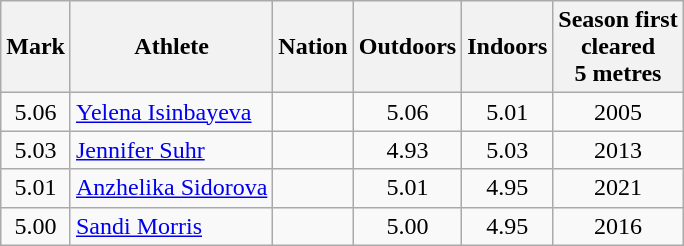<table class="wikitable sortable" style="text-align:center">
<tr>
<th>Mark</th>
<th>Athlete</th>
<th>Nation</th>
<th>Outdoors</th>
<th>Indoors</th>
<th>Season first<br>cleared<br>5 metres</th>
</tr>
<tr>
<td>5.06</td>
<td align=left><a href='#'>Yelena Isinbayeva</a></td>
<td align=left></td>
<td>5.06</td>
<td>5.01</td>
<td>2005</td>
</tr>
<tr>
<td>5.03</td>
<td align=left><a href='#'>Jennifer Suhr</a></td>
<td align=left></td>
<td>4.93</td>
<td>5.03</td>
<td>2013</td>
</tr>
<tr>
<td>5.01</td>
<td align=left><a href='#'>Anzhelika Sidorova</a></td>
<td align=left></td>
<td>5.01</td>
<td>4.95</td>
<td>2021</td>
</tr>
<tr>
<td>5.00</td>
<td align=left><a href='#'>Sandi Morris</a></td>
<td align=left></td>
<td>5.00</td>
<td>4.95</td>
<td>2016</td>
</tr>
</table>
